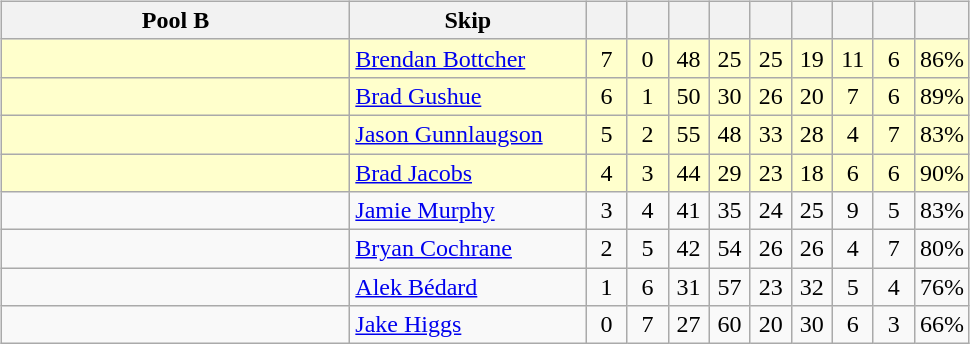<table>
<tr>
<td valign=top width=10%><br><table class=wikitable style="text-align: center;">
<tr>
<th width=225>Pool B</th>
<th width=150>Skip</th>
<th width=20></th>
<th width=20></th>
<th width=20></th>
<th width=20></th>
<th width=20></th>
<th width=20></th>
<th width=20></th>
<th width=20></th>
<th width=20></th>
</tr>
<tr bgcolor=#ffffcc>
<td style="text-align: left;"></td>
<td style="text-align: left;"><a href='#'>Brendan Bottcher</a></td>
<td>7</td>
<td>0</td>
<td>48</td>
<td>25</td>
<td>25</td>
<td>19</td>
<td>11</td>
<td>6</td>
<td>86%</td>
</tr>
<tr bgcolor=#ffffcc>
<td style="text-align: left;"></td>
<td style="text-align: left;"><a href='#'>Brad Gushue</a></td>
<td>6</td>
<td>1</td>
<td>50</td>
<td>30</td>
<td>26</td>
<td>20</td>
<td>7</td>
<td>6</td>
<td>89%</td>
</tr>
<tr bgcolor=#ffffcc>
<td style="text-align: left;"></td>
<td style="text-align: left;"><a href='#'>Jason Gunnlaugson</a></td>
<td>5</td>
<td>2</td>
<td>55</td>
<td>48</td>
<td>33</td>
<td>28</td>
<td>4</td>
<td>7</td>
<td>83%</td>
</tr>
<tr bgcolor=#ffffcc>
<td style="text-align: left;"></td>
<td style="text-align: left;"><a href='#'>Brad Jacobs</a></td>
<td>4</td>
<td>3</td>
<td>44</td>
<td>29</td>
<td>23</td>
<td>18</td>
<td>6</td>
<td>6</td>
<td>90%</td>
</tr>
<tr>
<td style="text-align: left;"></td>
<td style="text-align: left;"><a href='#'>Jamie Murphy</a></td>
<td>3</td>
<td>4</td>
<td>41</td>
<td>35</td>
<td>24</td>
<td>25</td>
<td>9</td>
<td>5</td>
<td>83%</td>
</tr>
<tr>
<td style="text-align: left;"></td>
<td style="text-align: left;"><a href='#'>Bryan Cochrane</a></td>
<td>2</td>
<td>5</td>
<td>42</td>
<td>54</td>
<td>26</td>
<td>26</td>
<td>4</td>
<td>7</td>
<td>80%</td>
</tr>
<tr>
<td style="text-align: left;"></td>
<td style="text-align: left;"><a href='#'>Alek Bédard</a></td>
<td>1</td>
<td>6</td>
<td>31</td>
<td>57</td>
<td>23</td>
<td>32</td>
<td>5</td>
<td>4</td>
<td>76%</td>
</tr>
<tr>
<td style="text-align: left;"></td>
<td style="text-align: left;"><a href='#'>Jake Higgs</a></td>
<td>0</td>
<td>7</td>
<td>27</td>
<td>60</td>
<td>20</td>
<td>30</td>
<td>6</td>
<td>3</td>
<td>66%</td>
</tr>
</table>
</td>
</tr>
</table>
